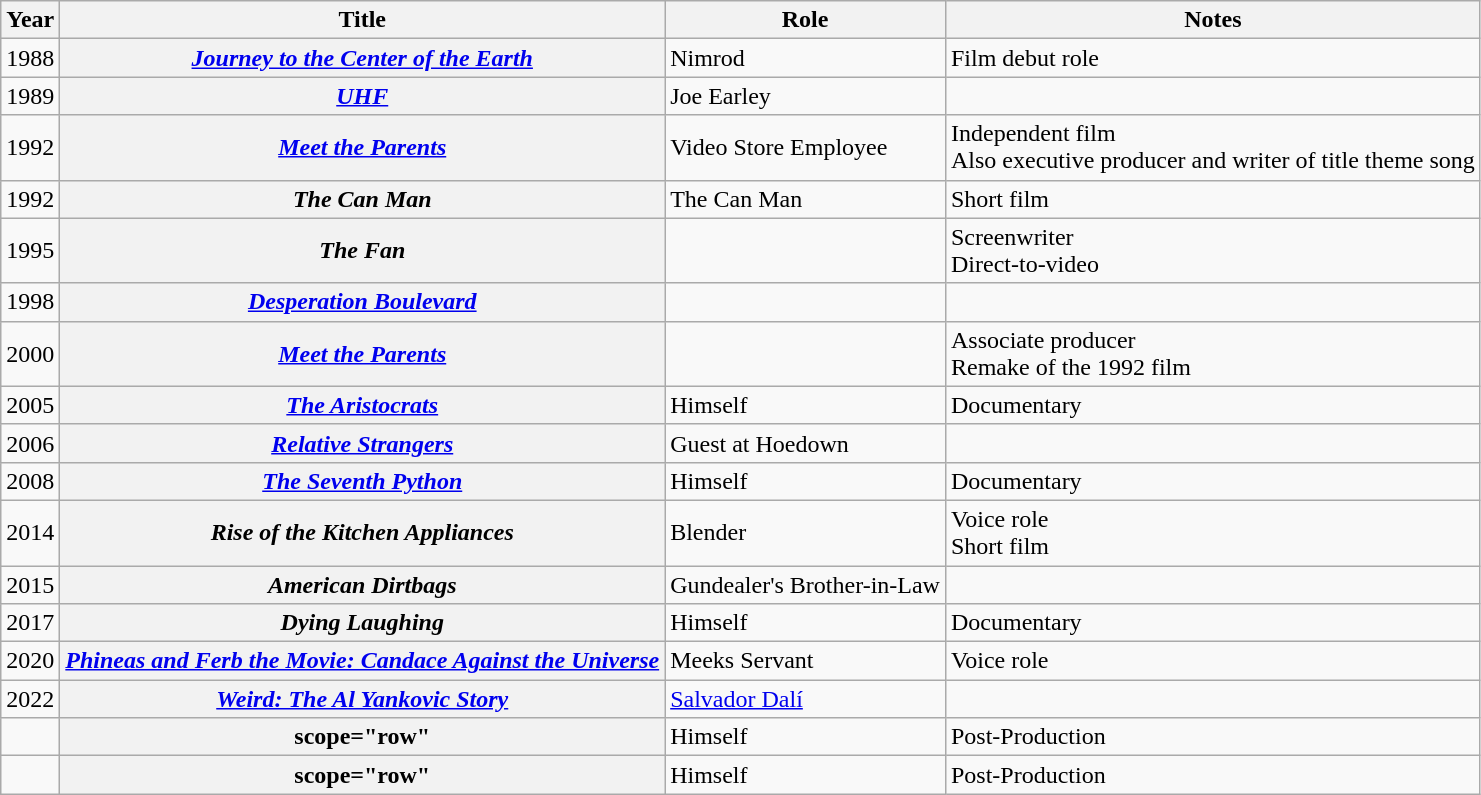<table class="wikitable plainrowheaders sortable">
<tr>
<th scope="col">Year</th>
<th scope="col">Title</th>
<th scope="col">Role</th>
<th scope="col" class="unsortable">Notes</th>
</tr>
<tr>
<td>1988</td>
<th scope="row"><em><a href='#'>Journey to the Center of the Earth</a></em></th>
<td>Nimrod</td>
<td>Film debut role</td>
</tr>
<tr>
<td>1989</td>
<th scope="row"><em><a href='#'>UHF</a></em></th>
<td>Joe Earley</td>
<td></td>
</tr>
<tr>
<td>1992</td>
<th scope="row"><em><a href='#'>Meet the Parents</a></em></th>
<td>Video Store Employee</td>
<td>Independent film<br>Also executive producer and writer of title theme song</td>
</tr>
<tr>
<td>1992</td>
<th scope="row"><em>The Can Man</em></th>
<td>The Can Man</td>
<td>Short film</td>
</tr>
<tr>
<td>1995</td>
<th scope="row"><em>The Fan</em></th>
<td></td>
<td>Screenwriter<br>Direct-to-video</td>
</tr>
<tr>
<td>1998</td>
<th scope="row"><em><a href='#'>Desperation Boulevard</a></em></th>
<td></td>
<td></td>
</tr>
<tr>
<td>2000</td>
<th scope="row"><em><a href='#'>Meet the Parents</a></em></th>
<td></td>
<td>Associate producer<br>Remake of the 1992 film</td>
</tr>
<tr>
<td>2005</td>
<th scope="row"><em><a href='#'>The Aristocrats</a></em></th>
<td>Himself</td>
<td>Documentary</td>
</tr>
<tr>
<td>2006</td>
<th scope="row"><em><a href='#'>Relative Strangers</a></em></th>
<td>Guest at Hoedown</td>
<td></td>
</tr>
<tr>
<td>2008</td>
<th scope="row"><em><a href='#'>The Seventh Python</a></em></th>
<td>Himself</td>
<td>Documentary</td>
</tr>
<tr>
<td>2014</td>
<th scope="row"><em>Rise of the Kitchen Appliances</em></th>
<td>Blender</td>
<td>Voice role<br>Short film</td>
</tr>
<tr>
<td>2015</td>
<th scope="row"><em>American Dirtbags</em></th>
<td>Gundealer's Brother-in-Law</td>
<td></td>
</tr>
<tr>
<td>2017</td>
<th scope="row"><em>Dying Laughing</em></th>
<td>Himself</td>
<td>Documentary</td>
</tr>
<tr>
<td>2020</td>
<th scope="row"><em><a href='#'>Phineas and Ferb the Movie: Candace Against the Universe</a></em></th>
<td>Meeks Servant</td>
<td>Voice role</td>
</tr>
<tr>
<td>2022</td>
<th scope="row"><em><a href='#'>Weird: The Al Yankovic Story</a></em></th>
<td><a href='#'>Salvador Dalí</a></td>
<td></td>
</tr>
<tr>
<td></td>
<th>scope="row" </th>
<td>Himself</td>
<td>Post-Production</td>
</tr>
<tr>
<td></td>
<th>scope="row" </th>
<td>Himself</td>
<td>Post-Production</td>
</tr>
</table>
